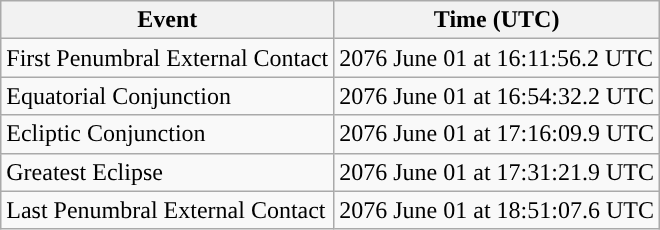<table class="wikitable">
<tr>
<th>Event</th>
<th>Time (UTC)</th>
</tr>
<tr>
<td>First Penumbral External Contact</td>
<td>2076 June 01 at 16:11:56.2 UTC</td>
</tr>
<tr>
<td>Equatorial Conjunction</td>
<td>2076 June 01 at 16:54:32.2 UTC</td>
</tr>
<tr>
<td>Ecliptic Conjunction</td>
<td>2076 June 01 at 17:16:09.9 UTC</td>
</tr>
<tr>
<td>Greatest Eclipse</td>
<td>2076 June 01 at 17:31:21.9 UTC</td>
</tr>
<tr>
<td>Last Penumbral External Contact</td>
<td>2076 June 01 at 18:51:07.6 UTC</td>
</tr>
</table>
